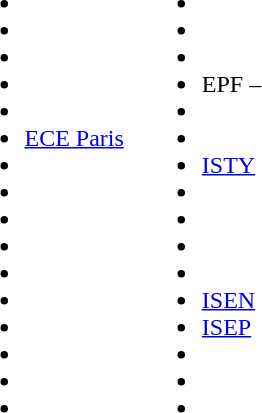<table border="0" cellpadding="5">
<tr valign="top">
<td><br><ul><li></li><li></li><li></li><li></li><li></li><li><a href='#'>ECE Paris</a></li><li></li><li></li><li></li><li></li><li></li><li></li><li></li><li></li><li></li><li></li></ul></td>
<td><br><ul><li></li><li></li><li></li><li>EPF – </li><li></li><li></li><li><a href='#'>ISTY</a></li><li></li><li></li><li></li><li></li><li><a href='#'>ISEN</a></li><li><a href='#'>ISEP</a></li><li></li><li></li><li></li></ul></td>
</tr>
</table>
